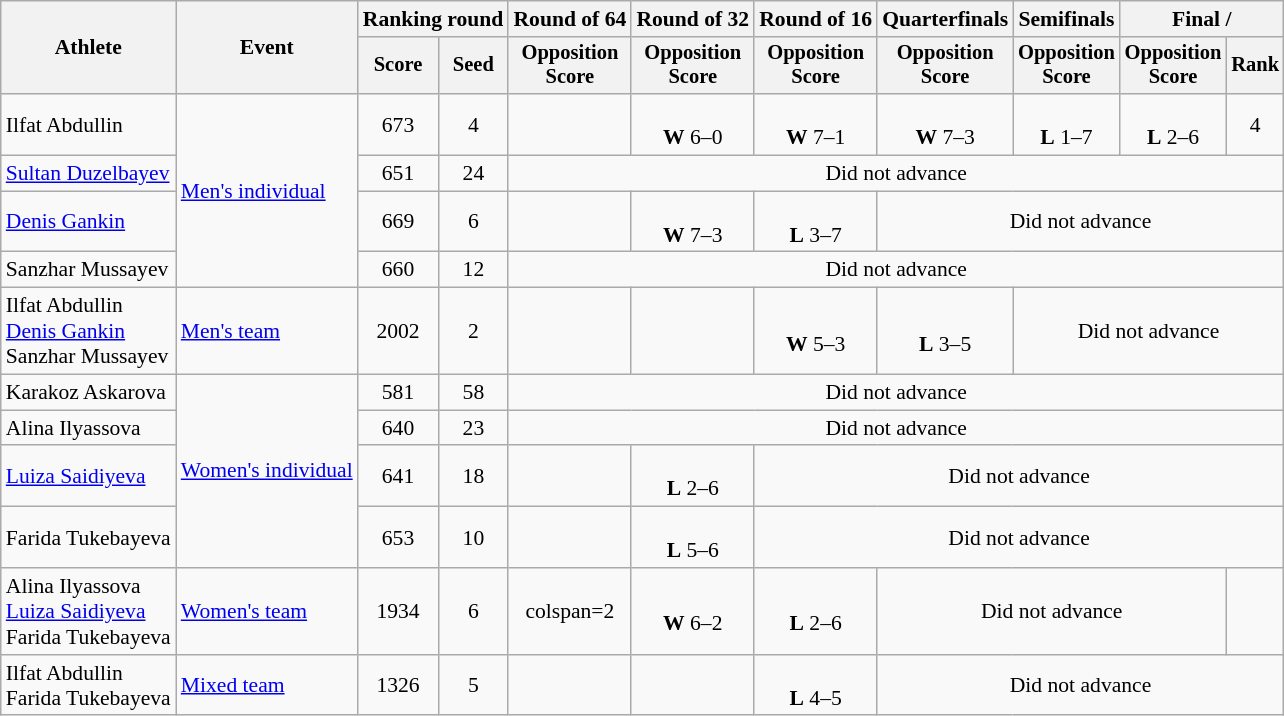<table class="wikitable" style="font-size:90%; text-align:center;">
<tr>
<th rowspan="2">Athlete</th>
<th rowspan="2">Event</th>
<th colspan="2">Ranking round</th>
<th>Round of 64</th>
<th>Round of 32</th>
<th>Round of 16</th>
<th>Quarterfinals</th>
<th>Semifinals</th>
<th colspan=2>Final / </th>
</tr>
<tr style=font-size:95%>
<th>Score</th>
<th>Seed</th>
<th>Opposition<br>Score</th>
<th>Opposition<br>Score</th>
<th>Opposition<br>Score</th>
<th>Opposition<br>Score</th>
<th>Opposition<br>Score</th>
<th>Opposition<br>Score</th>
<th>Rank</th>
</tr>
<tr>
<td align=left>Ilfat Abdullin</td>
<td align=left rowspan=4><a href='#'>Men's individual</a></td>
<td>673</td>
<td>4</td>
<td></td>
<td><br><strong>W</strong> 6–0</td>
<td><br><strong>W</strong> 7–1</td>
<td><br><strong>W</strong> 7–3</td>
<td><br><strong>L</strong> 1–7</td>
<td><br><strong>L</strong> 2–6</td>
<td>4</td>
</tr>
<tr>
<td align=left><a href='#'>Sultan Duzelbayev</a></td>
<td>651</td>
<td>24</td>
<td colspan=7>Did not advance</td>
</tr>
<tr>
<td align=left><a href='#'>Denis Gankin</a></td>
<td>669</td>
<td>6</td>
<td></td>
<td><br><strong>W</strong> 7–3</td>
<td><br><strong>L</strong> 3–7</td>
<td colspan=4>Did not advance</td>
</tr>
<tr>
<td align=left>Sanzhar Mussayev</td>
<td>660</td>
<td>12</td>
<td colspan=7>Did not advance</td>
</tr>
<tr>
<td align=left>Ilfat Abdullin<br><a href='#'>Denis Gankin</a><br>Sanzhar Mussayev</td>
<td align=left><a href='#'>Men's team</a></td>
<td>2002</td>
<td>2</td>
<td></td>
<td></td>
<td><br><strong>W</strong> 5–3</td>
<td><br><strong>L</strong> 3–5</td>
<td colspan=3>Did not advance</td>
</tr>
<tr>
<td align=left>Karakoz Askarova</td>
<td align=left rowspan=4><a href='#'>Women's individual</a></td>
<td>581</td>
<td>58</td>
<td colspan=7>Did not advance</td>
</tr>
<tr>
<td align=left>Alina Ilyassova</td>
<td>640</td>
<td>23</td>
<td colspan=7>Did not advance</td>
</tr>
<tr>
<td align=left><a href='#'>Luiza Saidiyeva</a></td>
<td>641</td>
<td>18</td>
<td></td>
<td><br><strong>L</strong> 2–6</td>
<td colspan=5>Did not advance</td>
</tr>
<tr>
<td align=left>Farida Tukebayeva</td>
<td>653</td>
<td>10</td>
<td></td>
<td><br><strong>L</strong> 5–6</td>
<td colspan=5>Did not advance</td>
</tr>
<tr>
<td align=left>Alina Ilyassova<br><a href='#'>Luiza Saidiyeva</a><br>Farida Tukebayeva</td>
<td align=left><a href='#'>Women's team</a></td>
<td>1934</td>
<td>6</td>
<td>colspan=2</td>
<td><br><strong>W</strong> 6–2</td>
<td><br><strong>L</strong> 2–6</td>
<td colspan=3>Did not advance</td>
</tr>
<tr>
<td align=left>Ilfat Abdullin<br>Farida Tukebayeva</td>
<td align=left><a href='#'>Mixed team</a></td>
<td>1326</td>
<td>5</td>
<td></td>
<td></td>
<td><br><strong>L</strong> 4–5</td>
<td colspan=4>Did not advance</td>
</tr>
</table>
